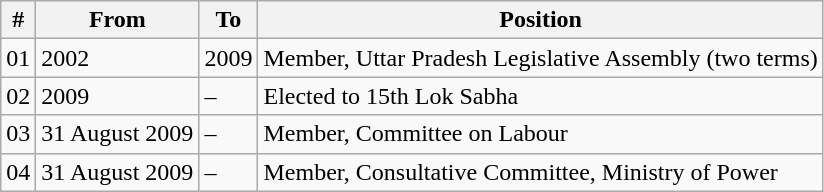<table class="wikitable sortable">
<tr>
<th>#</th>
<th>From</th>
<th>To</th>
<th>Position</th>
</tr>
<tr>
<td>01</td>
<td>2002</td>
<td>2009</td>
<td>Member, Uttar Pradesh Legislative Assembly (two terms)</td>
</tr>
<tr>
<td>02</td>
<td>2009</td>
<td>–</td>
<td>Elected to 15th Lok Sabha</td>
</tr>
<tr>
<td>03</td>
<td>31 August 2009</td>
<td>–</td>
<td>Member, Committee on Labour</td>
</tr>
<tr>
<td>04</td>
<td>31 August 2009</td>
<td>–</td>
<td>Member, Consultative Committee, Ministry of Power</td>
</tr>
</table>
